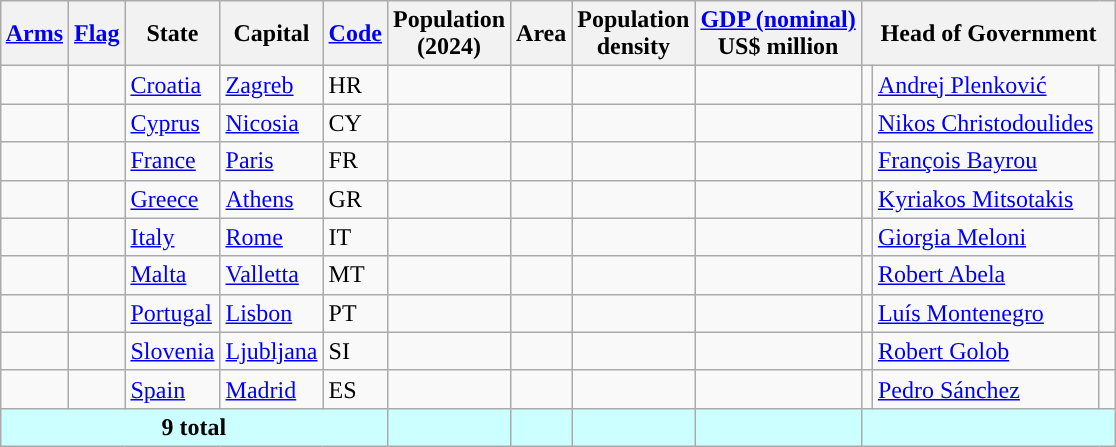<table class="wikitable sortable mw-collapsible" style="margin:2px auto">
<tr>
<th class="unsortable"><a href='#'>Arms</a></th>
<th class="unsortable"><a href='#'>Flag</a></th>
<th>State</th>
<th>Capital</th>
<th><a href='#'>Code</a></th>
<th>Population<br> (2024)</th>
<th>Area</th>
<th>Population<br> density</th>
<th><a href='#'>GDP (nominal)</a><br>US$ million</th>
<th colspan="3">Head of Government</th>
</tr>
<tr>
<td></td>
<td></td>
<td><a href='#'>Croatia</a></td>
<td><a href='#'>Zagreb</a></td>
<td>HR</td>
<td style="text-align:right"></td>
<td style="text-align:right"></td>
<td style="text-align:right"></td>
<td style="text-align:right"></td>
<td></td>
<td><a href='#'>Andrej Plenković</a></td>
<td style="width:4px;background:"></td>
</tr>
<tr>
<td></td>
<td></td>
<td><a href='#'>Cyprus</a></td>
<td><a href='#'>Nicosia</a></td>
<td>CY</td>
<td style="text-align:right"></td>
<td style="text-align:right"></td>
<td style="text-align:right"></td>
<td style="text-align:right"></td>
<td></td>
<td><a href='#'>Nikos Christodoulides</a></td>
<td style="width:4px;background:"></td>
</tr>
<tr>
<td></td>
<td></td>
<td><a href='#'>France</a></td>
<td><a href='#'>Paris</a></td>
<td>FR</td>
<td style="text-align:right"></td>
<td style="text-align:right"></td>
<td style="text-align:right"></td>
<td style="text-align:right"></td>
<td></td>
<td><a href='#'>François Bayrou</a></td>
<td style="width:4px;background:"></td>
</tr>
<tr>
<td></td>
<td></td>
<td><a href='#'>Greece</a></td>
<td><a href='#'>Athens</a></td>
<td>GR</td>
<td style="text-align:right"></td>
<td style="text-align:right"></td>
<td style="text-align:right"></td>
<td style="text-align:right"></td>
<td></td>
<td><a href='#'>Kyriakos Mitsotakis</a></td>
<td style="width:4px;background:"></td>
</tr>
<tr>
<td></td>
<td></td>
<td><a href='#'>Italy</a></td>
<td><a href='#'>Rome</a></td>
<td>IT</td>
<td style="text-align:right"></td>
<td style="text-align:right"></td>
<td style="text-align:right"></td>
<td style="text-align:right"></td>
<td></td>
<td><a href='#'>Giorgia Meloni</a></td>
<td style="width:4px;background:"></td>
</tr>
<tr>
<td></td>
<td></td>
<td><a href='#'>Malta</a></td>
<td><a href='#'>Valletta</a></td>
<td>MT</td>
<td style="text-align:right"></td>
<td style="text-align:right"></td>
<td style="text-align:right"></td>
<td style="text-align:right"></td>
<td></td>
<td><a href='#'>Robert Abela</a></td>
<td style="width:4px;background:"></td>
</tr>
<tr>
<td></td>
<td></td>
<td><a href='#'>Portugal</a></td>
<td><a href='#'>Lisbon</a></td>
<td>PT</td>
<td style="text-align:right"></td>
<td style="text-align:right"></td>
<td style="text-align:right"></td>
<td style="text-align:right"></td>
<td></td>
<td><a href='#'>Luís Montenegro</a></td>
<td style="width:4px;background:"></td>
</tr>
<tr>
<td></td>
<td></td>
<td><a href='#'>Slovenia</a></td>
<td><a href='#'>Ljubljana</a></td>
<td>SI</td>
<td style="text-align:right"></td>
<td style="text-align:right"></td>
<td style="text-align:right"></td>
<td style="text-align:right"></td>
<td></td>
<td><a href='#'>Robert Golob</a></td>
<td style="width:4px;background:"></td>
</tr>
<tr>
<td></td>
<td></td>
<td><a href='#'>Spain</a></td>
<td><a href='#'>Madrid</a></td>
<td>ES</td>
<td style="text-align:right"></td>
<td style="text-align:right"></td>
<td style="text-align:right"></td>
<td style="text-align:right"></td>
<td></td>
<td><a href='#'>Pedro Sánchez</a></td>
<td style="width:4px;background:"></td>
</tr>
<tr class="sortbottom">
<th style="background:#CFF" colspan="5">9 total</th>
<th style="background:#CFF;text-align:right"></th>
<th style="background:#CFF;text-align:right"></th>
<th style="background:#CFF;text-align:right"></th>
<th style="background:#CFF;text-align:right"></th>
<th style="background:#CFF" colspan="3"></th>
</tr>
</table>
